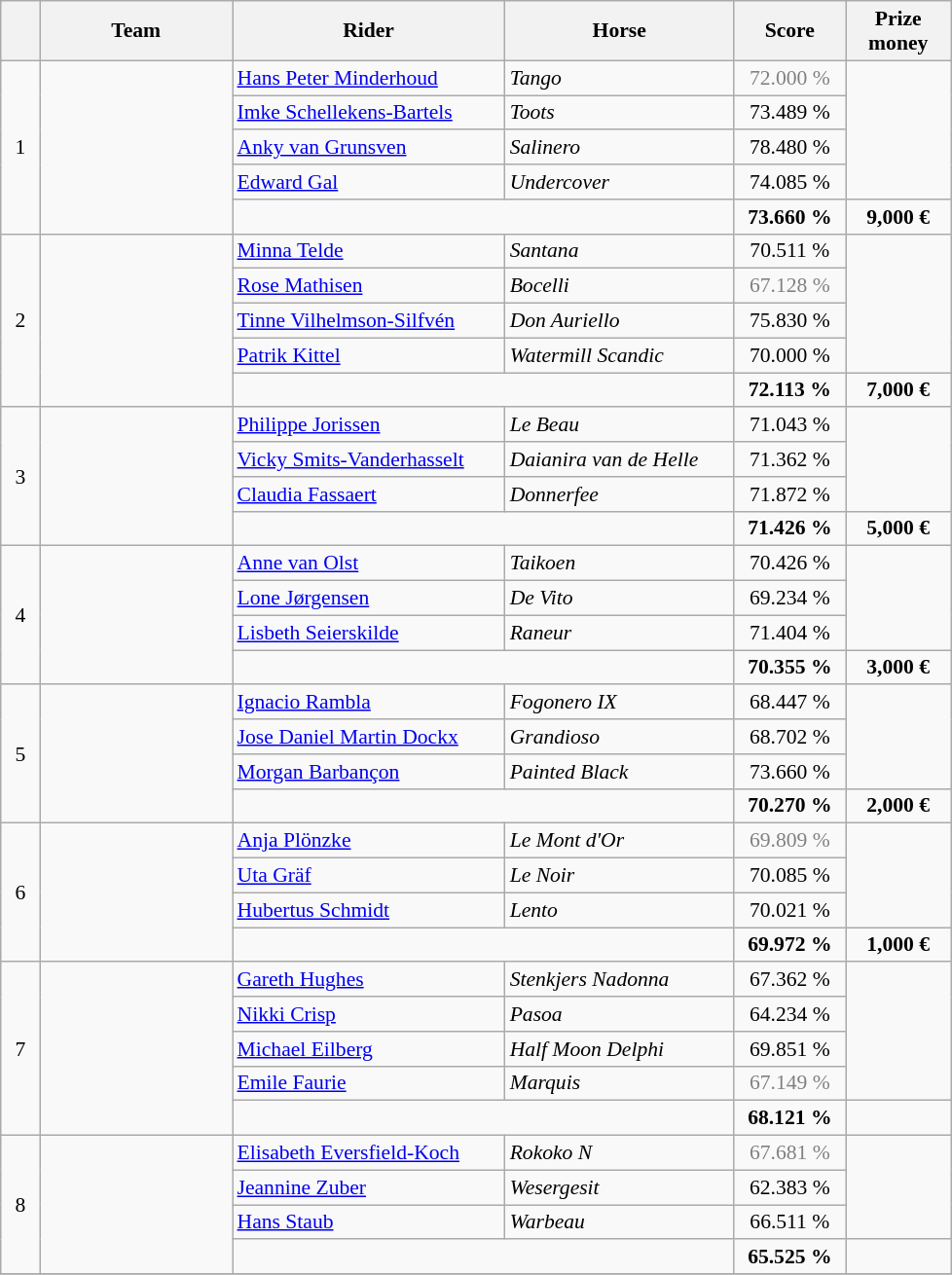<table class="wikitable" style="font-size: 90%">
<tr>
<th width=20></th>
<th width=125>Team</th>
<th width=180>Rider</th>
<th width=150>Horse</th>
<th width=70>Score</th>
<th width=65>Prize<br>money</th>
</tr>
<tr>
<td rowspan=5 align=center>1</td>
<td rowspan=5></td>
<td><a href='#'>Hans Peter Minderhoud</a></td>
<td><em>Tango</em></td>
<td align=center style=color:gray>72.000 %</td>
<td rowspan=4></td>
</tr>
<tr>
<td><a href='#'>Imke Schellekens-Bartels</a></td>
<td><em>Toots</em></td>
<td align=center>73.489 %</td>
</tr>
<tr>
<td><a href='#'>Anky van Grunsven</a></td>
<td><em>Salinero</em></td>
<td align=center>78.480 %</td>
</tr>
<tr>
<td><a href='#'>Edward Gal</a></td>
<td><em>Undercover</em></td>
<td align=center>74.085 %</td>
</tr>
<tr>
<td colspan=2></td>
<td align=center><strong>73.660 %</strong></td>
<td align=center><strong>9,000 €</strong></td>
</tr>
<tr>
<td rowspan=5 align=center>2</td>
<td rowspan=5></td>
<td><a href='#'>Minna Telde</a></td>
<td><em>Santana</em></td>
<td align=center>70.511 %</td>
<td rowspan=4></td>
</tr>
<tr>
<td><a href='#'>Rose Mathisen</a></td>
<td><em>Bocelli</em></td>
<td align=center style=color:gray>67.128 %</td>
</tr>
<tr>
<td><a href='#'>Tinne Vilhelmson-Silfvén</a></td>
<td><em>Don Auriello</em></td>
<td align=center>75.830 %</td>
</tr>
<tr>
<td><a href='#'>Patrik Kittel</a></td>
<td><em>Watermill Scandic</em></td>
<td align=center>70.000 %</td>
</tr>
<tr>
<td colspan=2></td>
<td align=center><strong>72.113 %</strong></td>
<td align=center><strong>7,000 €</strong></td>
</tr>
<tr>
<td rowspan=4 align=center>3</td>
<td rowspan=4></td>
<td><a href='#'>Philippe Jorissen</a></td>
<td><em>Le Beau</em></td>
<td align=center>71.043 %</td>
<td rowspan=3></td>
</tr>
<tr>
<td><a href='#'>Vicky Smits-Vanderhasselt</a></td>
<td><em>Daianira van de Helle</em></td>
<td align=center>71.362 %</td>
</tr>
<tr>
<td><a href='#'>Claudia Fassaert</a></td>
<td><em>Donnerfee</em></td>
<td align=center>71.872 %</td>
</tr>
<tr>
<td colspan=2></td>
<td align=center><strong>71.426 %</strong></td>
<td align=center><strong>5,000 €</strong></td>
</tr>
<tr>
<td rowspan=4 align=center>4</td>
<td rowspan=4></td>
<td><a href='#'>Anne van Olst</a></td>
<td><em>Taikoen</em></td>
<td align=center>70.426 %</td>
<td rowspan=3></td>
</tr>
<tr>
<td><a href='#'>Lone Jørgensen</a></td>
<td><em>De Vito</em></td>
<td align=center>69.234 %</td>
</tr>
<tr>
<td><a href='#'>Lisbeth Seierskilde</a></td>
<td><em>Raneur</em></td>
<td align=center>71.404 %</td>
</tr>
<tr>
<td colspan=2></td>
<td align=center><strong>70.355 %</strong></td>
<td align=center><strong>3,000 €</strong></td>
</tr>
<tr>
<td rowspan=4 align=center>5</td>
<td rowspan=4></td>
<td><a href='#'>Ignacio Rambla</a></td>
<td><em>Fogonero IX</em></td>
<td align=center>68.447 %</td>
<td rowspan=3></td>
</tr>
<tr>
<td><a href='#'>Jose Daniel Martin Dockx</a></td>
<td><em>Grandioso</em></td>
<td align=center>68.702 %</td>
</tr>
<tr>
<td><a href='#'>Morgan Barbançon</a></td>
<td><em>Painted Black</em></td>
<td align=center>73.660 %</td>
</tr>
<tr>
<td colspan=2></td>
<td align=center><strong>70.270 %</strong></td>
<td align=center><strong>2,000 €</strong></td>
</tr>
<tr>
<td rowspan=4 align=center>6</td>
<td rowspan=4></td>
<td><a href='#'>Anja Plönzke</a></td>
<td><em>Le Mont d'Or</em></td>
<td align=center style=color:gray>69.809 %</td>
<td rowspan=3></td>
</tr>
<tr>
<td><a href='#'>Uta Gräf</a></td>
<td><em>Le Noir</em></td>
<td align=center>70.085 %</td>
</tr>
<tr>
<td><a href='#'>Hubertus Schmidt</a></td>
<td><em>Lento</em></td>
<td align=center>70.021 %</td>
</tr>
<tr>
<td colspan=2></td>
<td align=center><strong>69.972 %</strong></td>
<td align=center><strong>1,000 €</strong></td>
</tr>
<tr>
<td rowspan=5 align=center>7</td>
<td rowspan=5></td>
<td><a href='#'>Gareth Hughes</a></td>
<td><em>Stenkjers Nadonna</em></td>
<td align=center>67.362 %</td>
<td rowspan=4></td>
</tr>
<tr>
<td><a href='#'>Nikki Crisp</a></td>
<td><em>Pasoa</em></td>
<td align=center>64.234 %</td>
</tr>
<tr>
<td><a href='#'>Michael Eilberg</a></td>
<td><em>Half Moon Delphi</em></td>
<td align=center>69.851 %</td>
</tr>
<tr>
<td><a href='#'>Emile Faurie</a></td>
<td><em>Marquis</em></td>
<td align=center style=color:gray>67.149 %</td>
</tr>
<tr>
<td colspan=2></td>
<td align=center><strong>68.121 %</strong></td>
<td></td>
</tr>
<tr>
<td rowspan=4 align=center>8</td>
<td rowspan=4></td>
<td><a href='#'>Elisabeth Eversfield-Koch</a></td>
<td><em>Rokoko N</em></td>
<td align=center style=color:gray>67.681 %</td>
<td rowspan=3></td>
</tr>
<tr>
<td><a href='#'>Jeannine Zuber</a></td>
<td><em>Wesergesit</em></td>
<td align=center>62.383 %</td>
</tr>
<tr>
<td><a href='#'>Hans Staub</a></td>
<td><em>Warbeau</em></td>
<td align=center>66.511 %</td>
</tr>
<tr>
<td colspan=2></td>
<td align=center><strong>65.525 %</strong></td>
<td align=center></td>
</tr>
<tr>
</tr>
</table>
